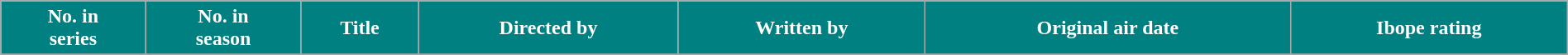<table class="wikitable plainrowheaders" style="width:100%;">
<tr style="color:white">
<th style="background: #008080; text-align: center;">No. in<br>series</th>
<th style="background: #008080; text-align: center;">No. in<br>season</th>
<th style="background: #008080; text-align: center;">Title</th>
<th style="background: #008080; text-align: center;">Directed by</th>
<th style="background: #008080; text-align: center;">Written by</th>
<th style="background: #008080; text-align: center;">Original air date</th>
<th style="background: #008080; text-align: center;">Ibope rating</th>
</tr>
<tr>
</tr>
</table>
